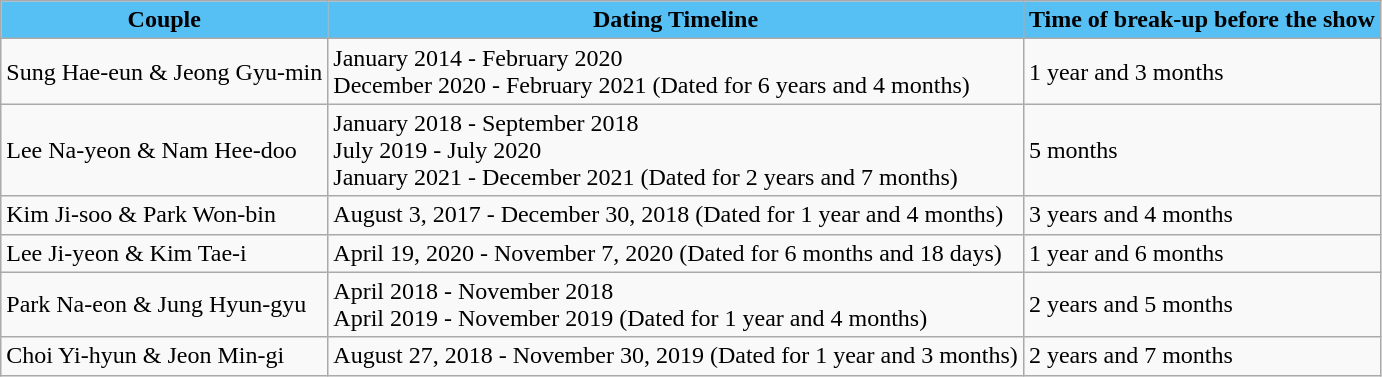<table class="wikitable sortable" style="line-color:none">
<tr style="background:#56c0f5; font-weight:bold; text-align:center">
<td>Couple</td>
<td>Dating Timeline</td>
<td>Time of break-up before the show</td>
</tr>
<tr>
<td>Sung Hae-eun & Jeong Gyu-min</td>
<td>January 2014 - February 2020 <br> December 2020 - February 2021 (Dated for 6 years and 4 months)</td>
<td>1 year and 3 months</td>
</tr>
<tr>
<td>Lee Na-yeon & Nam Hee-doo</td>
<td>January 2018 - September 2018 <br> July 2019 - July 2020 <br> January 2021 - December 2021 (Dated for 2 years and 7 months)</td>
<td>5 months</td>
</tr>
<tr>
<td>Kim Ji-soo & Park Won-bin</td>
<td>August 3, 2017 - December 30, 2018 (Dated for 1 year and 4 months)</td>
<td>3 years and 4 months</td>
</tr>
<tr>
<td>Lee Ji-yeon & Kim Tae-i</td>
<td>April 19, 2020 - November 7, 2020 (Dated for 6 months and 18 days)</td>
<td>1 year and 6 months</td>
</tr>
<tr>
<td>Park Na-eon & Jung Hyun-gyu</td>
<td>April 2018 - November 2018 <br> April 2019 - November 2019 (Dated for 1 year and 4 months)</td>
<td>2 years and 5 months</td>
</tr>
<tr>
<td>Choi Yi-hyun & Jeon Min-gi</td>
<td>August 27, 2018 - November 30, 2019 (Dated for 1 year and 3 months)</td>
<td>2 years and 7 months</td>
</tr>
</table>
